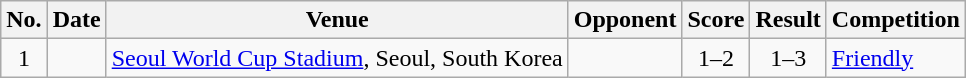<table class="wikitable sortable">
<tr>
<th scope="col">No.</th>
<th scope="col">Date</th>
<th scope="col">Venue</th>
<th scope="col">Opponent</th>
<th scope="col">Score</th>
<th scope="col">Result</th>
<th scope="col">Competition</th>
</tr>
<tr>
<td style="text-align:center">1</td>
<td></td>
<td><a href='#'>Seoul World Cup Stadium</a>, Seoul, South Korea</td>
<td></td>
<td style="text-align:center">1–2</td>
<td style="text-align:center">1–3</td>
<td><a href='#'>Friendly</a></td>
</tr>
</table>
